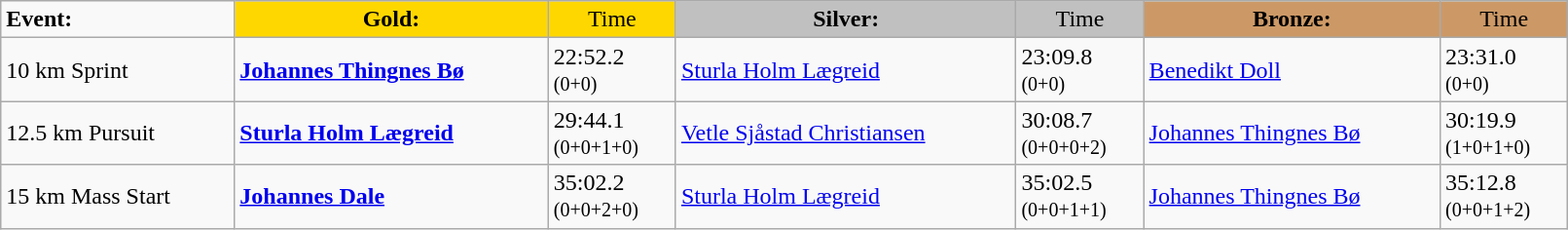<table class="wikitable" width=85%>
<tr>
<td><strong>Event:</strong></td>
<td style="text-align:center;background-color:gold;"><strong>Gold:</strong></td>
<td style="text-align:center;background-color:gold;">Time</td>
<td style="text-align:center;background-color:silver;"><strong>Silver:</strong></td>
<td style="text-align:center;background-color:silver;">Time</td>
<td style="text-align:center;background-color:#CC9966;"><strong>Bronze:</strong></td>
<td style="text-align:center;background-color:#CC9966;">Time</td>
</tr>
<tr>
<td>10 km Sprint<br></td>
<td><strong><a href='#'>Johannes Thingnes Bø</a></strong><br><small></small></td>
<td>22:52.2<br><small>(0+0)</small></td>
<td><a href='#'>Sturla Holm Lægreid</a><br><small></small></td>
<td>23:09.8<br><small>(0+0)</small></td>
<td><a href='#'>Benedikt Doll</a><br><small></small></td>
<td>23:31.0<br><small>(0+0)</small></td>
</tr>
<tr>
<td>12.5 km Pursuit<br></td>
<td><strong><a href='#'>Sturla Holm Lægreid</a></strong><br><small></small></td>
<td>29:44.1<br><small>(0+0+1+0)</small></td>
<td><a href='#'>Vetle Sjåstad Christiansen</a><br><small></small></td>
<td>30:08.7<br><small>(0+0+0+2)</small></td>
<td><a href='#'>Johannes Thingnes Bø</a><br><small></small></td>
<td>30:19.9<br><small>(1+0+1+0)</small></td>
</tr>
<tr>
<td>15 km Mass Start<br></td>
<td><strong><a href='#'>Johannes Dale</a></strong><br><small></small></td>
<td>35:02.2<br><small>(0+0+2+0)</small></td>
<td><a href='#'>Sturla Holm Lægreid</a><br><small></small></td>
<td>35:02.5<br><small>(0+0+1+1)</small></td>
<td><a href='#'>Johannes Thingnes Bø</a><br><small></small></td>
<td>35:12.8<br><small>(0+0+1+2)</small></td>
</tr>
</table>
